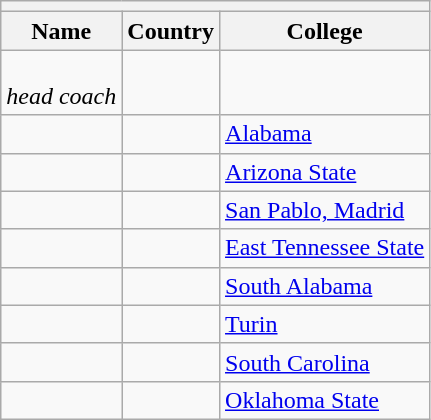<table class="wikitable sortable">
<tr>
<th colspan=3></th>
</tr>
<tr>
<th>Name</th>
<th>Country</th>
<th>College</th>
</tr>
<tr>
<td><br><em>head coach</em></td>
<td></td>
<td></td>
</tr>
<tr>
<td></td>
<td></td>
<td><a href='#'>Alabama</a></td>
</tr>
<tr>
<td></td>
<td></td>
<td><a href='#'>Arizona State</a></td>
</tr>
<tr>
<td></td>
<td></td>
<td><a href='#'>San Pablo, Madrid</a></td>
</tr>
<tr>
<td></td>
<td></td>
<td><a href='#'>East Tennessee State</a></td>
</tr>
<tr>
<td></td>
<td></td>
<td><a href='#'>South Alabama</a></td>
</tr>
<tr>
<td></td>
<td></td>
<td><a href='#'>Turin</a></td>
</tr>
<tr>
<td></td>
<td></td>
<td><a href='#'>South Carolina</a></td>
</tr>
<tr>
<td></td>
<td></td>
<td><a href='#'>Oklahoma State</a></td>
</tr>
</table>
